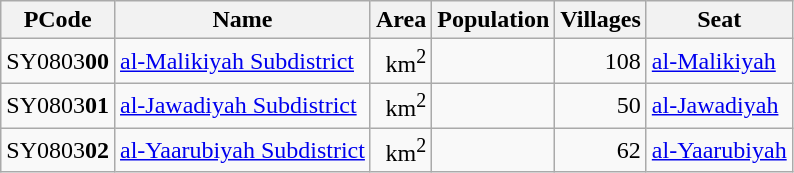<table class="wikitable sortable">
<tr>
<th>PCode</th>
<th>Name</th>
<th>Area</th>
<th>Population</th>
<th>Villages</th>
<th>Seat</th>
</tr>
<tr>
<td>SY0803<strong>00</strong></td>
<td><a href='#'>al-Malikiyah Subdistrict</a></td>
<td align=right> km<sup>2</sup></td>
<td align=right></td>
<td align=right>108</td>
<td><a href='#'>al-Malikiyah</a></td>
</tr>
<tr>
<td>SY0803<strong>01</strong></td>
<td><a href='#'>al-Jawadiyah Subdistrict</a></td>
<td align=right> km<sup>2</sup></td>
<td align=right></td>
<td align=right>50</td>
<td><a href='#'>al-Jawadiyah</a></td>
</tr>
<tr>
<td>SY0803<strong>02</strong></td>
<td><a href='#'>al-Yaarubiyah Subdistrict</a></td>
<td align=right> km<sup>2</sup></td>
<td align=right></td>
<td align=right>62</td>
<td><a href='#'>al-Yaarubiyah</a></td>
</tr>
</table>
